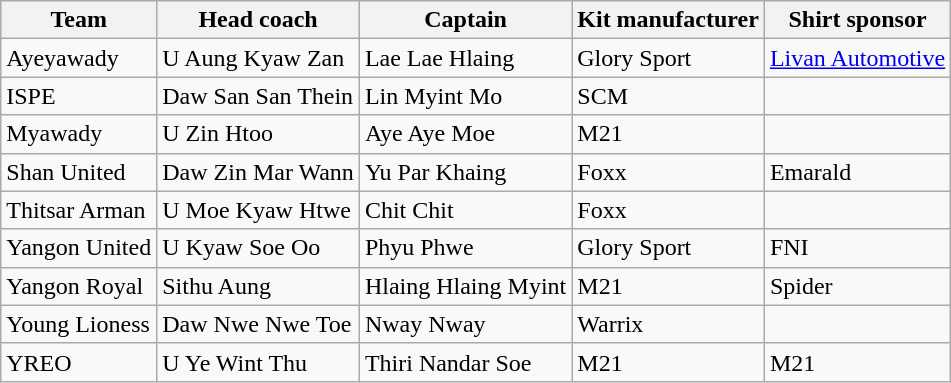<table class="wikitable sortable" style="text-align: left;">
<tr>
<th>Team</th>
<th>Head coach</th>
<th>Captain</th>
<th>Kit manufacturer</th>
<th>Shirt sponsor</th>
</tr>
<tr>
<td>Ayeyawady</td>
<td>  U Aung Kyaw Zan</td>
<td> Lae Lae Hlaing</td>
<td> Glory Sport</td>
<td> <a href='#'>Livan Automotive</a></td>
</tr>
<tr>
<td>ISPE</td>
<td>  Daw San San Thein</td>
<td> Lin Myint Mo</td>
<td> SCM</td>
<td></td>
</tr>
<tr>
<td>Myawady</td>
<td>  U Zin Htoo</td>
<td>  Aye Aye Moe</td>
<td>  M21</td>
<td></td>
</tr>
<tr>
<td>Shan United</td>
<td>  Daw Zin Mar Wann</td>
<td>  Yu Par Khaing</td>
<td>  Foxx</td>
<td> Emarald</td>
</tr>
<tr>
<td>Thitsar Arman</td>
<td>  U Moe Kyaw Htwe</td>
<td>   Chit Chit</td>
<td>  Foxx</td>
<td></td>
</tr>
<tr>
<td>Yangon United</td>
<td>  U Kyaw Soe Oo</td>
<td>  Phyu Phwe</td>
<td>  Glory Sport</td>
<td> FNI</td>
</tr>
<tr>
<td>Yangon Royal</td>
<td>   Sithu Aung</td>
<td>  Hlaing Hlaing Myint</td>
<td>  M21</td>
<td>  Spider</td>
</tr>
<tr>
<td>Young Lioness</td>
<td>   Daw Nwe Nwe Toe</td>
<td>   Nway Nway</td>
<td>  Warrix</td>
<td></td>
</tr>
<tr>
<td>YREO</td>
<td>  U Ye Wint Thu</td>
<td>   Thiri Nandar Soe</td>
<td>  M21</td>
<td>  M21</td>
</tr>
</table>
